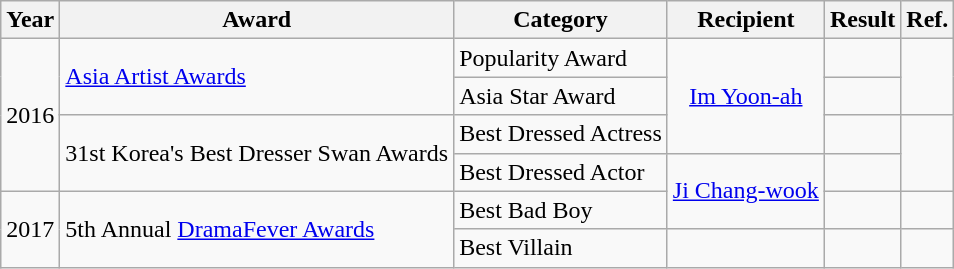<table class="wikitable">
<tr>
<th>Year</th>
<th>Award</th>
<th>Category</th>
<th>Recipient</th>
<th>Result</th>
<th>Ref.</th>
</tr>
<tr>
<td rowspan="4">2016</td>
<td rowspan="2"><a href='#'>Asia Artist Awards</a></td>
<td>Popularity Award</td>
<td rowspan="3" style="text-align:center;"><a href='#'>Im Yoon-ah</a></td>
<td></td>
<td rowspan="2"></td>
</tr>
<tr>
<td>Asia Star Award</td>
<td></td>
</tr>
<tr>
<td rowspan="2">31st Korea's Best Dresser Swan Awards</td>
<td>Best Dressed Actress</td>
<td></td>
<td rowspan="2"></td>
</tr>
<tr>
<td>Best Dressed Actor</td>
<td rowspan="2" style="text-align:center;"><a href='#'>Ji Chang-wook</a></td>
<td></td>
</tr>
<tr>
<td rowspan="2">2017</td>
<td rowspan="2">5th Annual <a href='#'>DramaFever Awards</a></td>
<td>Best Bad Boy</td>
<td></td>
<td></td>
</tr>
<tr>
<td>Best Villain</td>
<td></td>
<td></td>
<td></td>
</tr>
</table>
